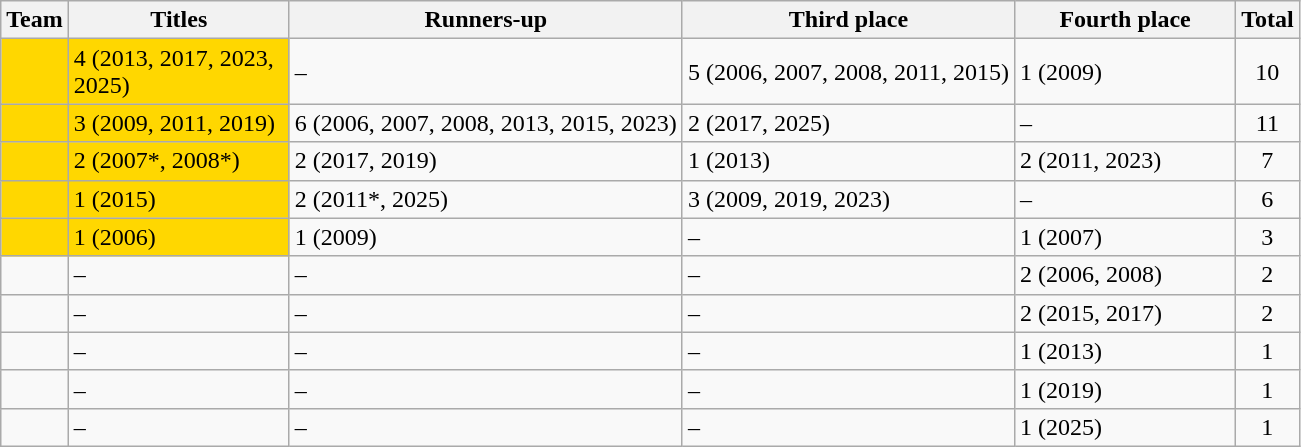<table class="wikitable">
<tr>
<th>Team</th>
<th width=140>Titles</th>
<th>Runners-up</th>
<th>Third place</th>
<th width=140>Fourth place</th>
<th>Total</th>
</tr>
<tr>
<td bgcolor=gold></td>
<td bgcolor=gold>4 (2013, 2017, 2023, 2025)</td>
<td>–</td>
<td>5 (2006, 2007, 2008, 2011, 2015)</td>
<td>1 (2009)</td>
<td align="center">10</td>
</tr>
<tr>
<td bgcolor=gold></td>
<td bgcolor=gold>3 (2009, 2011, 2019)</td>
<td>6 (2006, 2007, 2008, 2013, 2015, 2023)</td>
<td>2 (2017, 2025)</td>
<td>–</td>
<td align="center">11</td>
</tr>
<tr>
<td bgcolor=gold></td>
<td bgcolor=gold>2 (2007*, 2008*)</td>
<td>2 (2017, 2019)</td>
<td>1 (2013)</td>
<td>2 (2011, 2023)</td>
<td align="center">7</td>
</tr>
<tr>
<td bgcolor=gold></td>
<td bgcolor=gold>1 (2015)</td>
<td>2 (2011*, 2025)</td>
<td>3 (2009, 2019, 2023)</td>
<td>–</td>
<td align="center">6</td>
</tr>
<tr>
<td bgcolor=gold></td>
<td bgcolor=gold>1 (2006)</td>
<td>1 (2009)</td>
<td>–</td>
<td>1 (2007)</td>
<td align="center">3</td>
</tr>
<tr>
<td></td>
<td>–</td>
<td>–</td>
<td>–</td>
<td>2 (2006, 2008)</td>
<td align="center">2</td>
</tr>
<tr>
<td></td>
<td>–</td>
<td>–</td>
<td>–</td>
<td>2 (2015, 2017)</td>
<td align="center">2</td>
</tr>
<tr>
<td></td>
<td>–</td>
<td>–</td>
<td>–</td>
<td>1 (2013)</td>
<td align="center">1</td>
</tr>
<tr>
<td></td>
<td>–</td>
<td>–</td>
<td>–</td>
<td>1 (2019)</td>
<td align="center">1</td>
</tr>
<tr>
<td></td>
<td>–</td>
<td>–</td>
<td>–</td>
<td>1 (2025)</td>
<td align="center">1</td>
</tr>
</table>
